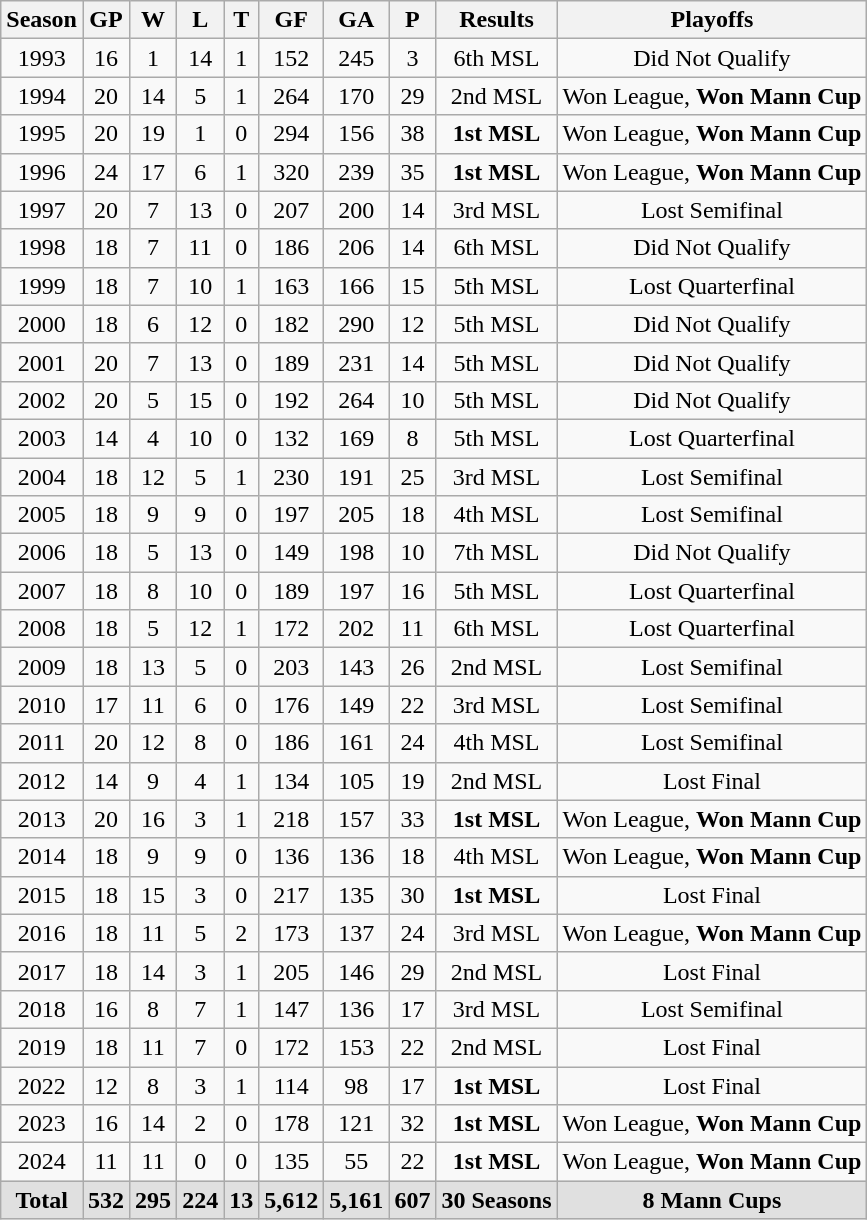<table class="wikitable" style="text-align:center">
<tr>
<th>Season</th>
<th>GP</th>
<th>W</th>
<th>L</th>
<th>T</th>
<th>GF</th>
<th>GA</th>
<th>P</th>
<th>Results</th>
<th>Playoffs</th>
</tr>
<tr>
<td>1993</td>
<td>16</td>
<td>1</td>
<td>14</td>
<td>1</td>
<td>152</td>
<td>245</td>
<td>3</td>
<td>6th MSL</td>
<td>Did Not Qualify</td>
</tr>
<tr>
<td>1994</td>
<td>20</td>
<td>14</td>
<td>5</td>
<td>1</td>
<td>264</td>
<td>170</td>
<td>29</td>
<td>2nd MSL</td>
<td>Won League, <strong>Won Mann Cup</strong></td>
</tr>
<tr>
<td>1995</td>
<td>20</td>
<td>19</td>
<td>1</td>
<td>0</td>
<td>294</td>
<td>156</td>
<td>38</td>
<td><strong>1st MSL</strong></td>
<td>Won League, <strong>Won Mann Cup</strong></td>
</tr>
<tr>
<td>1996</td>
<td>24</td>
<td>17</td>
<td>6</td>
<td>1</td>
<td>320</td>
<td>239</td>
<td>35</td>
<td><strong>1st MSL</strong></td>
<td>Won League, <strong>Won Mann Cup</strong></td>
</tr>
<tr>
<td>1997</td>
<td>20</td>
<td>7</td>
<td>13</td>
<td>0</td>
<td>207</td>
<td>200</td>
<td>14</td>
<td>3rd MSL</td>
<td>Lost Semifinal</td>
</tr>
<tr>
<td>1998</td>
<td>18</td>
<td>7</td>
<td>11</td>
<td>0</td>
<td>186</td>
<td>206</td>
<td>14</td>
<td>6th MSL</td>
<td>Did Not Qualify</td>
</tr>
<tr>
<td>1999</td>
<td>18</td>
<td>7</td>
<td>10</td>
<td>1</td>
<td>163</td>
<td>166</td>
<td>15</td>
<td>5th MSL</td>
<td>Lost Quarterfinal</td>
</tr>
<tr>
<td>2000</td>
<td>18</td>
<td>6</td>
<td>12</td>
<td>0</td>
<td>182</td>
<td>290</td>
<td>12</td>
<td>5th MSL</td>
<td>Did Not Qualify</td>
</tr>
<tr>
<td>2001</td>
<td>20</td>
<td>7</td>
<td>13</td>
<td>0</td>
<td>189</td>
<td>231</td>
<td>14</td>
<td>5th MSL</td>
<td>Did Not Qualify</td>
</tr>
<tr>
<td>2002</td>
<td>20</td>
<td>5</td>
<td>15</td>
<td>0</td>
<td>192</td>
<td>264</td>
<td>10</td>
<td>5th MSL</td>
<td>Did Not Qualify</td>
</tr>
<tr>
<td>2003</td>
<td>14</td>
<td>4</td>
<td>10</td>
<td>0</td>
<td>132</td>
<td>169</td>
<td>8</td>
<td>5th MSL</td>
<td>Lost Quarterfinal</td>
</tr>
<tr>
<td>2004</td>
<td>18</td>
<td>12</td>
<td>5</td>
<td>1</td>
<td>230</td>
<td>191</td>
<td>25</td>
<td>3rd MSL</td>
<td>Lost Semifinal</td>
</tr>
<tr>
<td>2005</td>
<td>18</td>
<td>9</td>
<td>9</td>
<td>0</td>
<td>197</td>
<td>205</td>
<td>18</td>
<td>4th MSL</td>
<td>Lost Semifinal</td>
</tr>
<tr>
<td>2006</td>
<td>18</td>
<td>5</td>
<td>13</td>
<td>0</td>
<td>149</td>
<td>198</td>
<td>10</td>
<td>7th MSL</td>
<td>Did Not Qualify</td>
</tr>
<tr>
<td>2007</td>
<td>18</td>
<td>8</td>
<td>10</td>
<td>0</td>
<td>189</td>
<td>197</td>
<td>16</td>
<td>5th MSL</td>
<td>Lost Quarterfinal</td>
</tr>
<tr>
<td>2008</td>
<td>18</td>
<td>5</td>
<td>12</td>
<td>1</td>
<td>172</td>
<td>202</td>
<td>11</td>
<td>6th MSL</td>
<td>Lost Quarterfinal</td>
</tr>
<tr>
<td>2009</td>
<td>18</td>
<td>13</td>
<td>5</td>
<td>0</td>
<td>203</td>
<td>143</td>
<td>26</td>
<td>2nd MSL</td>
<td>Lost Semifinal</td>
</tr>
<tr>
<td>2010</td>
<td>17</td>
<td>11</td>
<td>6</td>
<td>0</td>
<td>176</td>
<td>149</td>
<td>22</td>
<td>3rd MSL</td>
<td>Lost Semifinal</td>
</tr>
<tr>
<td>2011</td>
<td>20</td>
<td>12</td>
<td>8</td>
<td>0</td>
<td>186</td>
<td>161</td>
<td>24</td>
<td>4th MSL</td>
<td>Lost Semifinal</td>
</tr>
<tr>
<td>2012</td>
<td>14</td>
<td>9</td>
<td>4</td>
<td>1</td>
<td>134</td>
<td>105</td>
<td>19</td>
<td>2nd MSL</td>
<td>Lost Final</td>
</tr>
<tr>
<td>2013</td>
<td>20</td>
<td>16</td>
<td>3</td>
<td>1</td>
<td>218</td>
<td>157</td>
<td>33</td>
<td><strong>1st MSL</strong></td>
<td>Won League, <strong>Won Mann Cup</strong></td>
</tr>
<tr>
<td>2014</td>
<td>18</td>
<td>9</td>
<td>9</td>
<td>0</td>
<td>136</td>
<td>136</td>
<td>18</td>
<td>4th MSL</td>
<td>Won League, <strong>Won Mann Cup</strong></td>
</tr>
<tr>
<td>2015</td>
<td>18</td>
<td>15</td>
<td>3</td>
<td>0</td>
<td>217</td>
<td>135</td>
<td>30</td>
<td><strong>1st MSL</strong></td>
<td>Lost Final</td>
</tr>
<tr>
<td>2016</td>
<td>18</td>
<td>11</td>
<td>5</td>
<td>2</td>
<td>173</td>
<td>137</td>
<td>24</td>
<td>3rd MSL</td>
<td>Won League, <strong>Won Mann Cup</strong></td>
</tr>
<tr>
<td>2017</td>
<td>18</td>
<td>14</td>
<td>3</td>
<td>1</td>
<td>205</td>
<td>146</td>
<td>29</td>
<td>2nd MSL</td>
<td>Lost Final</td>
</tr>
<tr>
<td>2018</td>
<td>16</td>
<td>8</td>
<td>7</td>
<td>1</td>
<td>147</td>
<td>136</td>
<td>17</td>
<td>3rd MSL</td>
<td>Lost Semifinal</td>
</tr>
<tr>
<td>2019</td>
<td>18</td>
<td>11</td>
<td>7</td>
<td>0</td>
<td>172</td>
<td>153</td>
<td>22</td>
<td>2nd MSL</td>
<td>Lost Final</td>
</tr>
<tr>
<td>2022</td>
<td>12</td>
<td>8</td>
<td>3</td>
<td>1</td>
<td>114</td>
<td>98</td>
<td>17</td>
<td><strong>1st MSL</strong></td>
<td>Lost Final</td>
</tr>
<tr>
<td>2023</td>
<td>16</td>
<td>14</td>
<td>2</td>
<td>0</td>
<td>178</td>
<td>121</td>
<td>32</td>
<td><strong>1st MSL</strong></td>
<td>Won League, <strong>Won Mann Cup</strong></td>
</tr>
<tr>
<td>2024</td>
<td>11</td>
<td>11</td>
<td>0</td>
<td>0</td>
<td>135</td>
<td>55</td>
<td>22</td>
<td><strong>1st MSL</strong></td>
<td>Won League, <strong>Won Mann Cup</strong></td>
</tr>
<tr bgcolor="#e0e0e0">
<td><strong>Total</strong></td>
<td><strong>532</strong></td>
<td><strong>295</strong></td>
<td><strong>224</strong></td>
<td><strong>13</strong></td>
<td><strong>5,612</strong></td>
<td><strong>5,161</strong></td>
<td><strong>607</strong></td>
<td><strong>30 Seasons</strong></td>
<td><strong>8 Mann Cups</strong></td>
</tr>
</table>
